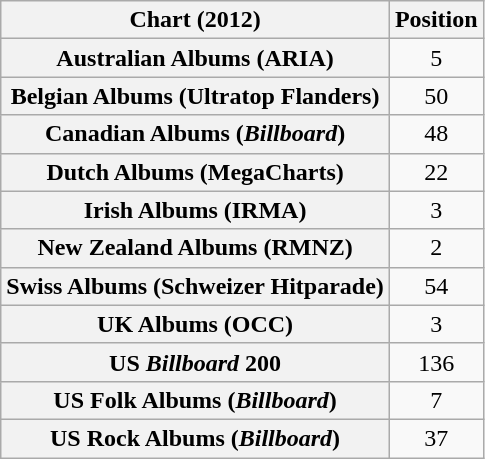<table class="wikitable sortable plainrowheaders" style="text-align:center">
<tr>
<th scope="col">Chart (2012)</th>
<th scope="col">Position</th>
</tr>
<tr>
<th scope="row">Australian Albums (ARIA)</th>
<td>5</td>
</tr>
<tr>
<th scope="row">Belgian Albums (Ultratop Flanders)</th>
<td>50</td>
</tr>
<tr>
<th scope="row">Canadian Albums (<em>Billboard</em>)</th>
<td>48</td>
</tr>
<tr>
<th scope="row">Dutch Albums (MegaCharts)</th>
<td>22</td>
</tr>
<tr>
<th scope="row">Irish Albums (IRMA)</th>
<td>3</td>
</tr>
<tr>
<th scope="row">New Zealand Albums (RMNZ)</th>
<td>2</td>
</tr>
<tr>
<th scope="row">Swiss Albums (Schweizer Hitparade)</th>
<td>54</td>
</tr>
<tr>
<th scope="row">UK Albums (OCC)</th>
<td>3</td>
</tr>
<tr>
<th scope="row">US <em>Billboard</em> 200</th>
<td>136</td>
</tr>
<tr>
<th scope="row">US Folk Albums (<em>Billboard</em>)</th>
<td>7</td>
</tr>
<tr>
<th scope="row">US Rock Albums (<em>Billboard</em>)</th>
<td>37</td>
</tr>
</table>
